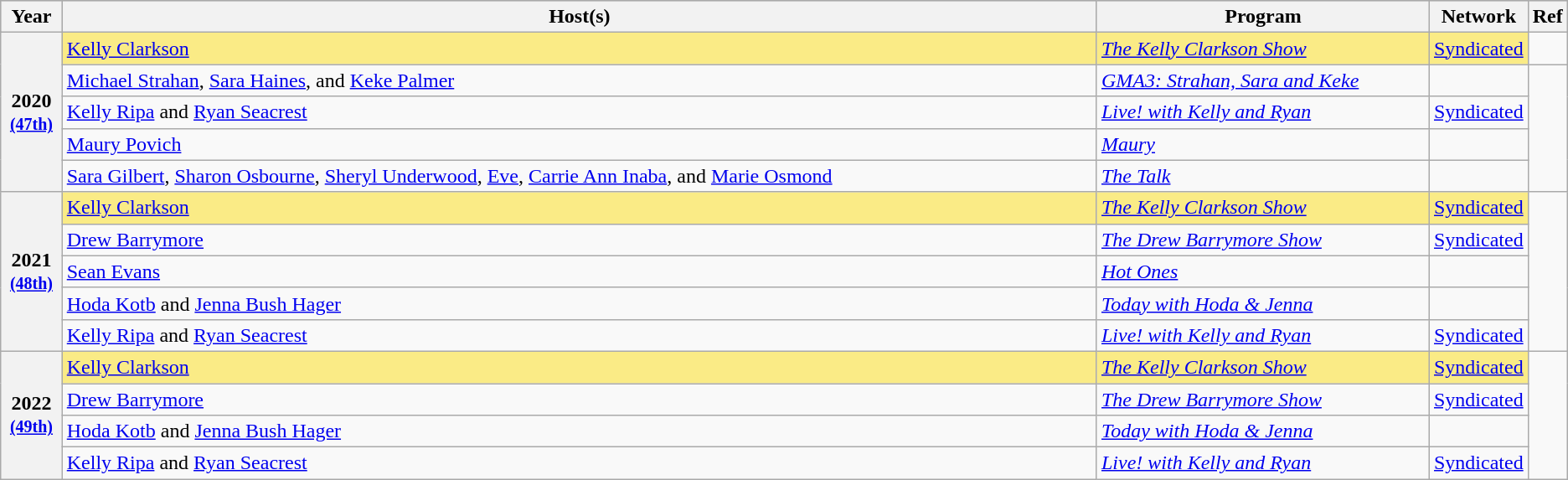<table class="wikitable">
<tr style="background:#bebebe;">
<th style="width:4%;">Year</th>
<th style="width:73%;">Host(s)</th>
<th style="width:56%;">Program</th>
<th style="width:8%;">Network</th>
<th style="width:1%;">Ref</th>
</tr>
<tr>
<th scope="row" rowspan=5 style="text-align:center">2020 <br><small><a href='#'>(47th)</a></small></th>
<td style="background:#FAEB86"><a href='#'>Kelly Clarkson</a> </td>
<td style="background:#FAEB86"><em><a href='#'>The Kelly Clarkson Show</a></em></td>
<td style="background:#FAEB86"><a href='#'>Syndicated</a></td>
<td></td>
</tr>
<tr>
<td><a href='#'>Michael Strahan</a>, <a href='#'>Sara Haines</a>, and <a href='#'>Keke Palmer</a></td>
<td><em><a href='#'>GMA3: Strahan, Sara and Keke</a></em></td>
<td></td>
<td rowspan=4></td>
</tr>
<tr>
<td><a href='#'>Kelly Ripa</a> and <a href='#'>Ryan Seacrest</a></td>
<td><em><a href='#'>Live! with Kelly and Ryan</a></em></td>
<td><a href='#'>Syndicated</a></td>
</tr>
<tr>
<td><a href='#'>Maury Povich</a></td>
<td><em><a href='#'>Maury</a></em></td>
<td></td>
</tr>
<tr>
<td><a href='#'>Sara Gilbert</a>, <a href='#'>Sharon Osbourne</a>, <a href='#'>Sheryl Underwood</a>, <a href='#'>Eve</a>, <a href='#'>Carrie Ann Inaba</a>, and <a href='#'>Marie Osmond</a></td>
<td><em><a href='#'>The Talk</a></em></td>
<td></td>
</tr>
<tr>
<th scope="row" rowspan=5 style="text-align:center">2021 <br><small><a href='#'>(48th)</a></small></th>
<td style="background:#FAEB86"><a href='#'>Kelly Clarkson</a> </td>
<td style="background:#FAEB86"><em><a href='#'>The Kelly Clarkson Show</a></em></td>
<td style="background:#FAEB86"><a href='#'>Syndicated</a></td>
<td rowspan=5></td>
</tr>
<tr>
<td><a href='#'>Drew Barrymore </a></td>
<td><em><a href='#'>The Drew Barrymore Show</a></em></td>
<td><a href='#'>Syndicated</a></td>
</tr>
<tr>
<td><a href='#'>Sean Evans</a></td>
<td><em><a href='#'>Hot Ones</a></em></td>
<td></td>
</tr>
<tr>
<td><a href='#'>Hoda Kotb</a> and <a href='#'>Jenna Bush Hager</a></td>
<td><em><a href='#'>Today with Hoda & Jenna</a></em></td>
<td></td>
</tr>
<tr>
<td><a href='#'>Kelly Ripa</a> and <a href='#'>Ryan Seacrest</a></td>
<td><em><a href='#'>Live! with Kelly and Ryan</a></em></td>
<td><a href='#'>Syndicated</a></td>
</tr>
<tr>
<th scope="row" rowspan=4 style="text-align:center">2022<br><small><a href='#'>(49th)</a></small></th>
<td style="background:#FAEB86"><a href='#'>Kelly Clarkson</a> </td>
<td style="background:#FAEB86"><em><a href='#'>The Kelly Clarkson Show</a></em></td>
<td style="background:#FAEB86"><a href='#'>Syndicated</a></td>
<td rowspan=4></td>
</tr>
<tr>
<td><a href='#'>Drew Barrymore </a></td>
<td><em><a href='#'>The Drew Barrymore Show</a></em></td>
<td><a href='#'>Syndicated</a></td>
</tr>
<tr>
<td><a href='#'>Hoda Kotb</a> and <a href='#'>Jenna Bush Hager</a></td>
<td><em><a href='#'>Today with Hoda & Jenna</a></em></td>
<td></td>
</tr>
<tr>
<td><a href='#'>Kelly Ripa</a> and <a href='#'>Ryan Seacrest</a></td>
<td><em><a href='#'>Live! with Kelly and Ryan</a></em></td>
<td><a href='#'>Syndicated</a></td>
</tr>
</table>
